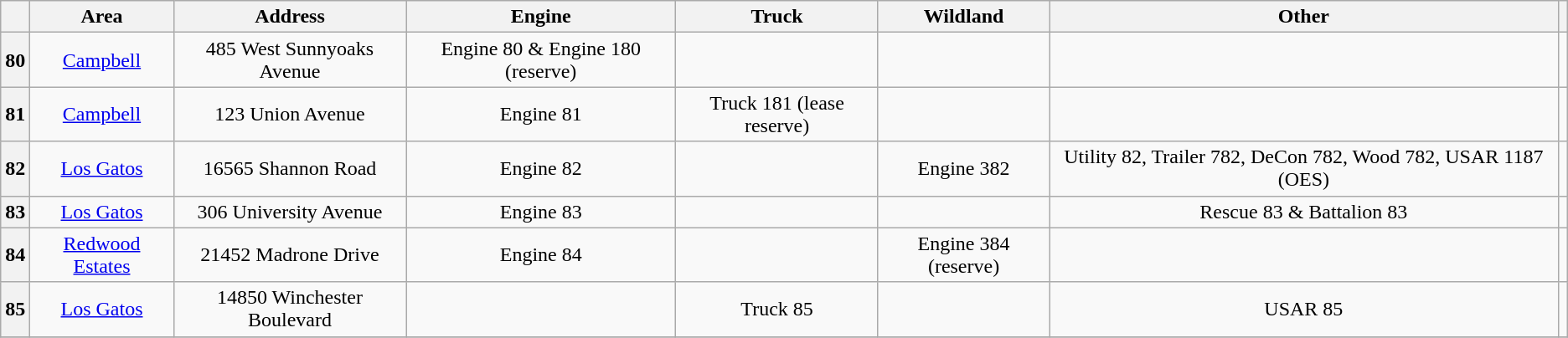<table class=wikitable style="text-align:center;">
<tr>
<th></th>
<th>Area</th>
<th>Address</th>
<th>Engine</th>
<th>Truck</th>
<th>Wildland</th>
<th>Other</th>
<th></th>
</tr>
<tr>
<th>80</th>
<td><a href='#'>Campbell</a></td>
<td>485 West Sunnyoaks Avenue</td>
<td>Engine 80 & Engine 180 (reserve)</td>
<td></td>
<td></td>
<td></td>
<td></td>
</tr>
<tr>
<th>81</th>
<td><a href='#'>Campbell</a></td>
<td>123 Union Avenue</td>
<td>Engine 81</td>
<td>Truck 181 (lease reserve)</td>
<td></td>
<td></td>
<td></td>
</tr>
<tr>
<th>82</th>
<td><a href='#'>Los Gatos</a></td>
<td>16565 Shannon Road</td>
<td>Engine 82</td>
<td></td>
<td>Engine 382</td>
<td>Utility 82, Trailer 782, DeCon 782, Wood 782, USAR 1187 (OES)</td>
<td></td>
</tr>
<tr>
<th>83</th>
<td><a href='#'>Los Gatos</a></td>
<td>306 University Avenue</td>
<td>Engine 83</td>
<td></td>
<td></td>
<td>Rescue 83 & Battalion 83</td>
<td></td>
</tr>
<tr>
<th>84</th>
<td><a href='#'>Redwood Estates</a></td>
<td>21452 Madrone Drive</td>
<td>Engine 84</td>
<td></td>
<td>Engine 384 (reserve)</td>
<td></td>
<td></td>
</tr>
<tr>
<th>85</th>
<td><a href='#'>Los Gatos</a></td>
<td>14850 Winchester Boulevard</td>
<td></td>
<td>Truck 85</td>
<td></td>
<td>USAR 85</td>
<td></td>
</tr>
<tr>
</tr>
</table>
